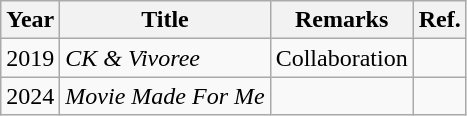<table class="wikitable">
<tr>
<th>Year</th>
<th>Title</th>
<th>Remarks</th>
<th><strong>Ref.</strong></th>
</tr>
<tr>
<td>2019</td>
<td><em>CK & Vivoree</em></td>
<td>Collaboration</td>
<td></td>
</tr>
<tr>
<td>2024</td>
<td><em>Movie</em> <em>Made For Me</em></td>
<td></td>
<td></td>
</tr>
</table>
